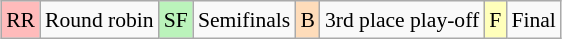<table class="wikitable" style="margin:0.5em auto; font-size:90%; line-height:1.25em;">
<tr>
<td style="background-color:#FFBBBB" align=center>RR</td>
<td>Round robin</td>
<td style="background-color:#BBF3BB" align=center>SF</td>
<td>Semifinals</td>
<td style="background-color:#FEDCBA" align=center>B</td>
<td>3rd place play-off</td>
<td style="background-color:#FFFFBB" align=center>F</td>
<td>Final</td>
</tr>
</table>
